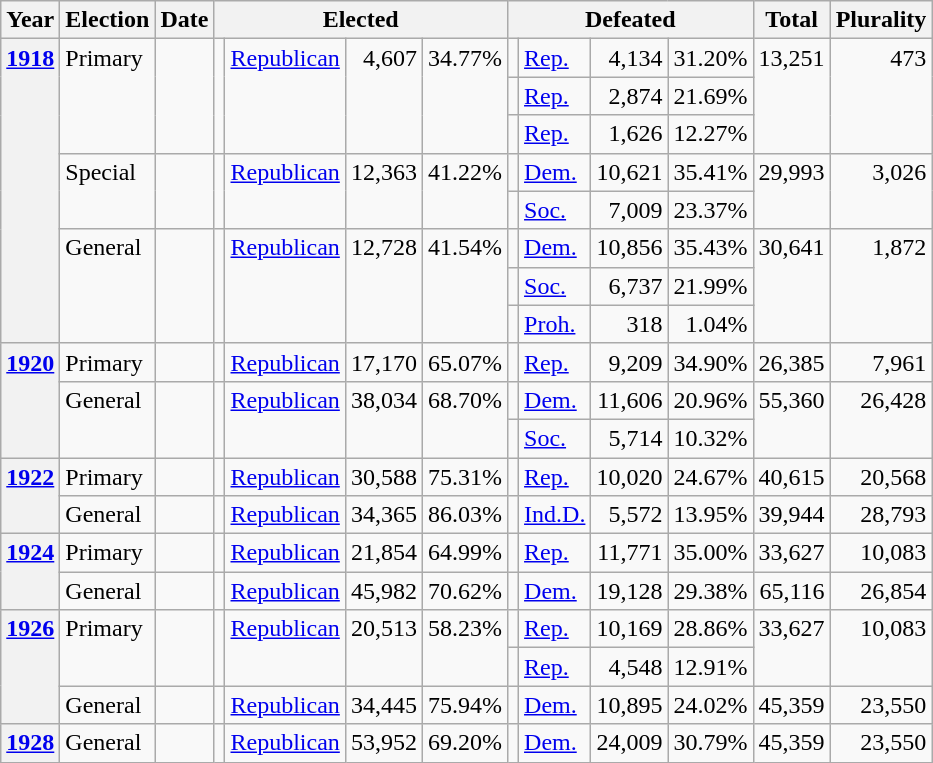<table class=wikitable>
<tr>
<th>Year</th>
<th>Election</th>
<th>Date</th>
<th ! colspan="4">Elected</th>
<th ! colspan="4">Defeated</th>
<th>Total</th>
<th>Plurality</th>
</tr>
<tr>
<th rowspan="8" valign="top"><a href='#'>1918</a></th>
<td rowspan="3" valign="top">Primary</td>
<td rowspan="3" valign="top"></td>
<td rowspan="3" valign="top"></td>
<td rowspan="3" valign="top" ><a href='#'>Republican</a></td>
<td rowspan="3" valign="top" align="right">4,607</td>
<td rowspan="3" valign="top" align="right">34.77%</td>
<td valign="top"></td>
<td valign="top" ><a href='#'>Rep.</a></td>
<td valign="top" align="right">4,134</td>
<td valign="top" align="right">31.20%</td>
<td rowspan="3" valign="top" align="right">13,251</td>
<td rowspan="3" valign="top" align="right">473</td>
</tr>
<tr>
<td valign="top"></td>
<td valign="top" ><a href='#'>Rep.</a></td>
<td valign="top" align="right">2,874</td>
<td valign="top" align="right">21.69%</td>
</tr>
<tr>
<td valign="top"></td>
<td valign="top" ><a href='#'>Rep.</a></td>
<td valign="top" align="right">1,626</td>
<td valign="top" align="right">12.27%</td>
</tr>
<tr>
<td rowspan="2" valign="top">Special</td>
<td rowspan="2" valign="top"></td>
<td rowspan="2" valign="top"></td>
<td rowspan="2" valign="top" ><a href='#'>Republican</a></td>
<td rowspan="2" valign="top" align="right">12,363</td>
<td rowspan="2" valign="top" align="right">41.22%</td>
<td valign="top"></td>
<td valign="top" ><a href='#'>Dem.</a></td>
<td valign="top" align="right">10,621</td>
<td valign="top" align="right">35.41%</td>
<td rowspan="2" valign="top" align="right">29,993</td>
<td rowspan="2" valign="top" align="right">3,026</td>
</tr>
<tr>
<td valign="top"></td>
<td valign="top" ><a href='#'>Soc.</a></td>
<td valign="top" align="right">7,009</td>
<td valign="top" align="right">23.37%</td>
</tr>
<tr>
<td rowspan="3" valign="top">General</td>
<td rowspan="3" valign="top"></td>
<td rowspan="3" valign="top"></td>
<td rowspan="3" valign="top" ><a href='#'>Republican</a></td>
<td rowspan="3" valign="top" align="right">12,728</td>
<td rowspan="3" valign="top" align="right">41.54%</td>
<td valign="top"></td>
<td valign="top" ><a href='#'>Dem.</a></td>
<td valign="top" align="right">10,856</td>
<td valign="top" align="right">35.43%</td>
<td rowspan="3" valign="top" align="right">30,641</td>
<td rowspan="3" valign="top" align="right">1,872</td>
</tr>
<tr>
<td valign="top"></td>
<td valign="top" ><a href='#'>Soc.</a></td>
<td valign="top" align="right">6,737</td>
<td valign="top" align="right">21.99%</td>
</tr>
<tr>
<td valign="top"></td>
<td valign="top" ><a href='#'>Proh.</a></td>
<td valign="top" align="right">318</td>
<td valign="top" align="right">1.04%</td>
</tr>
<tr>
<th rowspan="3" valign="top"><a href='#'>1920</a></th>
<td valign="top">Primary</td>
<td valign="top"></td>
<td valign="top"></td>
<td valign="top" ><a href='#'>Republican</a></td>
<td valign="top" align="right">17,170</td>
<td valign="top" align="right">65.07%</td>
<td valign="top"></td>
<td valign="top" ><a href='#'>Rep.</a></td>
<td valign="top" align="right">9,209</td>
<td valign="top" align="right">34.90%</td>
<td valign="top" align="right">26,385</td>
<td valign="top" align="right">7,961</td>
</tr>
<tr>
<td rowspan="2" valign="top">General</td>
<td rowspan="2" valign="top"></td>
<td rowspan="2" valign="top"></td>
<td rowspan="2" valign="top" ><a href='#'>Republican</a></td>
<td rowspan="2" valign="top" align="right">38,034</td>
<td rowspan="2" valign="top" align="right">68.70%</td>
<td valign="top"></td>
<td valign="top" ><a href='#'>Dem.</a></td>
<td valign="top" align="right">11,606</td>
<td valign="top" align="right">20.96%</td>
<td rowspan="2" valign="top" align="right">55,360</td>
<td rowspan="2" valign="top" align="right">26,428</td>
</tr>
<tr>
<td valign="top"></td>
<td valign="top" ><a href='#'>Soc.</a></td>
<td valign="top" align="right">5,714</td>
<td valign="top" align="right">10.32%</td>
</tr>
<tr>
<th rowspan="2" valign="top"><a href='#'>1922</a></th>
<td valign="top">Primary</td>
<td valign="top"></td>
<td valign="top"></td>
<td valign="top" ><a href='#'>Republican</a></td>
<td valign="top" align="right">30,588</td>
<td valign="top" align="right">75.31%</td>
<td valign="top"></td>
<td valign="top" ><a href='#'>Rep.</a></td>
<td valign="top" align="right">10,020</td>
<td valign="top" align="right">24.67%</td>
<td valign="top" align="right">40,615</td>
<td valign="top" align="right">20,568</td>
</tr>
<tr>
<td valign="top">General</td>
<td valign="top"></td>
<td valign="top"></td>
<td valign="top" ><a href='#'>Republican</a></td>
<td valign="top" align="right">34,365</td>
<td valign="top" align="right">86.03%</td>
<td valign="top"></td>
<td valign="top" ><a href='#'>Ind.D.</a></td>
<td valign="top" align="right">5,572</td>
<td valign="top" align="right">13.95%</td>
<td valign="top" align="right">39,944</td>
<td valign="top" align="right">28,793</td>
</tr>
<tr>
<th rowspan="2" valign="top"><a href='#'>1924</a></th>
<td valign="top">Primary</td>
<td valign="top"></td>
<td valign="top"></td>
<td valign="top" ><a href='#'>Republican</a></td>
<td valign="top" align="right">21,854</td>
<td valign="top" align="right">64.99%</td>
<td valign="top"></td>
<td valign="top" ><a href='#'>Rep.</a></td>
<td valign="top" align="right">11,771</td>
<td valign="top" align="right">35.00%</td>
<td valign="top" align="right">33,627</td>
<td valign="top" align="right">10,083</td>
</tr>
<tr>
<td valign="top">General</td>
<td valign="top"></td>
<td valign="top"></td>
<td valign="top" ><a href='#'>Republican</a></td>
<td valign="top" align="right">45,982</td>
<td valign="top" align="right">70.62%</td>
<td valign="top"></td>
<td valign="top" ><a href='#'>Dem.</a></td>
<td valign="top" align="right">19,128</td>
<td valign="top" align="right">29.38%</td>
<td valign="top" align="right">65,116</td>
<td valign="top" align="right">26,854</td>
</tr>
<tr>
<th rowspan="3" valign="top"><a href='#'>1926</a></th>
<td rowspan="2" valign="top">Primary</td>
<td rowspan="2" valign="top"></td>
<td rowspan="2" valign="top"></td>
<td rowspan="2" valign="top" ><a href='#'>Republican</a></td>
<td rowspan="2" valign="top" align="right">20,513</td>
<td rowspan="2" valign="top" align="right">58.23%</td>
<td valign="top"></td>
<td valign="top" ><a href='#'>Rep.</a></td>
<td valign="top" align="right">10,169</td>
<td valign="top" align="right">28.86%</td>
<td rowspan="2" valign="top" align="right">33,627</td>
<td rowspan="2" valign="top" align="right">10,083</td>
</tr>
<tr>
<td valign="top"></td>
<td valign="top" ><a href='#'>Rep.</a></td>
<td valign="top" align="right">4,548</td>
<td valign="top" align="right">12.91%</td>
</tr>
<tr>
<td valign="top">General</td>
<td valign="top"></td>
<td valign="top"></td>
<td valign="top" ><a href='#'>Republican</a></td>
<td valign="top" align="right">34,445</td>
<td valign="top" align="right">75.94%</td>
<td valign="top"></td>
<td valign="top" ><a href='#'>Dem.</a></td>
<td valign="top" align="right">10,895</td>
<td valign="top" align="right">24.02%</td>
<td valign="top" align="right">45,359</td>
<td valign="top" align="right">23,550</td>
</tr>
<tr>
<th valign="top"><a href='#'>1928</a></th>
<td valign="top">General</td>
<td valign="top"></td>
<td valign="top"></td>
<td valign="top" ><a href='#'>Republican</a></td>
<td valign="top" align="right">53,952</td>
<td valign="top" align="right">69.20%</td>
<td valign="top"></td>
<td valign="top" ><a href='#'>Dem.</a></td>
<td valign="top" align="right">24,009</td>
<td valign="top" align="right">30.79%</td>
<td valign="top" align="right">45,359</td>
<td valign="top" align="right">23,550</td>
</tr>
</table>
